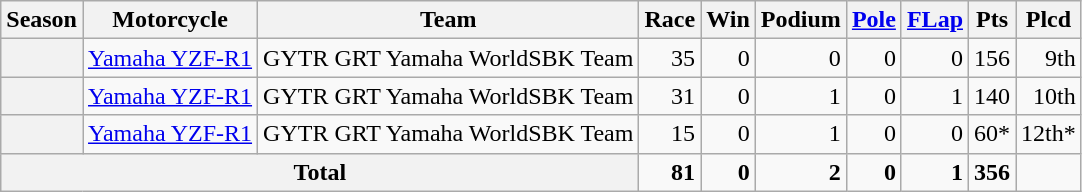<table class="wikitable" style="text-align:right;">
<tr>
<th>Season</th>
<th>Motorcycle</th>
<th>Team</th>
<th>Race</th>
<th>Win</th>
<th>Podium</th>
<th><a href='#'>Pole</a></th>
<th><a href='#'>FLap</a></th>
<th>Pts</th>
<th>Plcd</th>
</tr>
<tr>
<th></th>
<td><a href='#'>Yamaha YZF-R1</a></td>
<td>GYTR GRT Yamaha WorldSBK Team</td>
<td>35</td>
<td>0</td>
<td>0</td>
<td>0</td>
<td>0</td>
<td>156</td>
<td>9th</td>
</tr>
<tr>
<th></th>
<td><a href='#'>Yamaha YZF-R1</a></td>
<td>GYTR GRT Yamaha WorldSBK Team</td>
<td>31</td>
<td>0</td>
<td>1</td>
<td>0</td>
<td>1</td>
<td>140</td>
<td>10th</td>
</tr>
<tr>
<th></th>
<td><a href='#'>Yamaha YZF-R1</a></td>
<td>GYTR GRT Yamaha WorldSBK Team</td>
<td>15</td>
<td>0</td>
<td>1</td>
<td>0</td>
<td>0</td>
<td>60*</td>
<td>12th*</td>
</tr>
<tr>
<th colspan="3">Total</th>
<td><strong>81</strong></td>
<td><strong>0</strong></td>
<td><strong>2</strong></td>
<td><strong>0</strong></td>
<td><strong>1</strong></td>
<td><strong>356</strong></td>
<td></td>
</tr>
</table>
